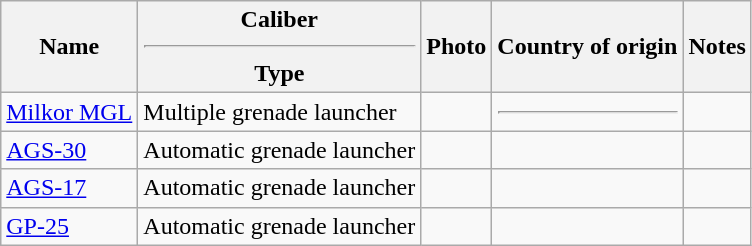<table class="wikitable">
<tr>
<th style="text-align:center;">Name</th>
<th style="text-align:center;">Caliber<hr>Type</th>
<th style="text-align:center;">Photo</th>
<th style="text-align:center;">Country of origin</th>
<th style="text-align:center;">Notes</th>
</tr>
<tr>
<td><a href='#'>Milkor MGL</a></td>
<td>Multiple grenade launcher</td>
<td></td>
<td> <hr></td>
<td></td>
</tr>
<tr>
<td><a href='#'>AGS-30</a></td>
<td>Automatic grenade launcher</td>
<td></td>
<td></td>
<td></td>
</tr>
<tr>
<td><a href='#'>AGS-17</a></td>
<td>Automatic grenade launcher</td>
<td></td>
<td></td>
<td></td>
</tr>
<tr>
<td><a href='#'>GP-25</a></td>
<td>Automatic grenade launcher</td>
<td></td>
<td></td>
<td></td>
</tr>
</table>
